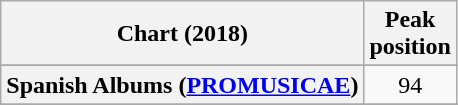<table class="wikitable sortable plainrowheaders" style="text-align:center">
<tr>
<th scope="col">Chart (2018)</th>
<th scope="col">Peak<br> position</th>
</tr>
<tr>
</tr>
<tr>
</tr>
<tr>
<th scope="row">Spanish Albums (<a href='#'>PROMUSICAE</a>)</th>
<td>94</td>
</tr>
<tr>
</tr>
<tr>
</tr>
<tr>
</tr>
</table>
